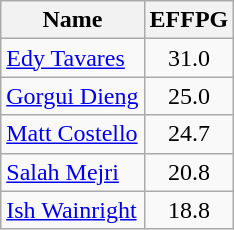<table class="wikitable">
<tr>
<th>Name</th>
<th>EFFPG</th>
</tr>
<tr>
<td> <a href='#'>Edy Tavares</a></td>
<td align=center>31.0</td>
</tr>
<tr>
<td> <a href='#'>Gorgui Dieng</a></td>
<td align=center>25.0</td>
</tr>
<tr>
<td> <a href='#'>Matt Costello</a></td>
<td align=center>24.7</td>
</tr>
<tr>
<td> <a href='#'>Salah Mejri</a></td>
<td align=center>20.8</td>
</tr>
<tr>
<td> <a href='#'>Ish Wainright</a></td>
<td align=center>18.8</td>
</tr>
</table>
